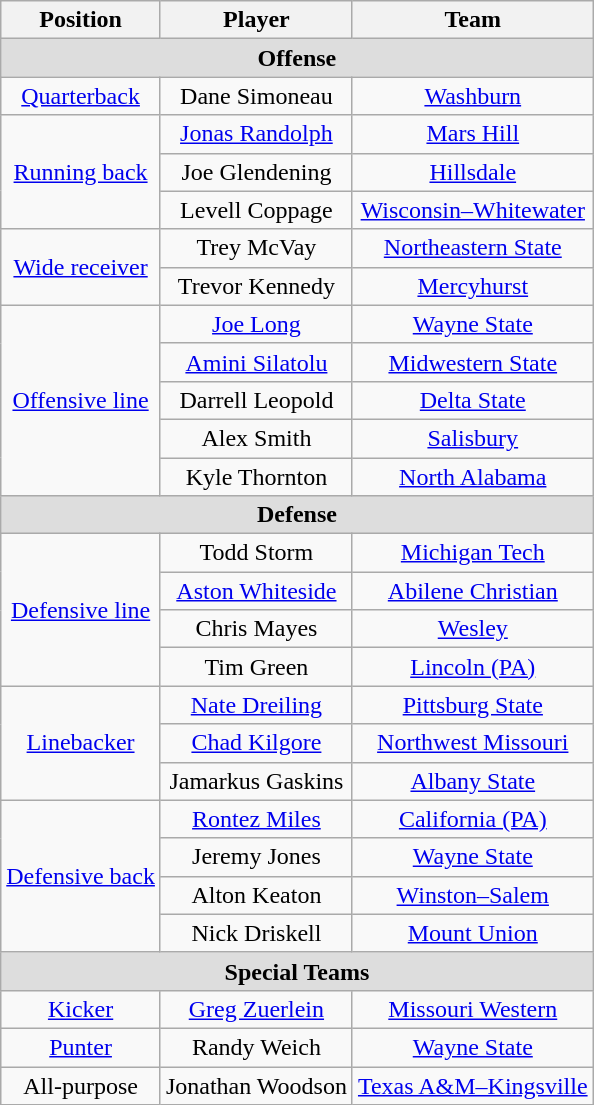<table class="wikitable">
<tr>
<th>Position</th>
<th>Player</th>
<th>Team</th>
</tr>
<tr>
<td colspan="3" style="text-align:center; background:#ddd;"><strong>Offense</strong></td>
</tr>
<tr style="text-align:center;">
<td><a href='#'>Quarterback</a></td>
<td>Dane Simoneau</td>
<td><a href='#'>Washburn</a></td>
</tr>
<tr style="text-align:center;">
<td rowspan="3"><a href='#'>Running back</a></td>
<td><a href='#'>Jonas Randolph</a></td>
<td><a href='#'>Mars Hill</a></td>
</tr>
<tr style="text-align:center;">
<td>Joe Glendening</td>
<td><a href='#'>Hillsdale</a></td>
</tr>
<tr style="text-align:center;">
<td>Levell Coppage</td>
<td><a href='#'>Wisconsin–Whitewater</a></td>
</tr>
<tr style="text-align:center;">
<td rowspan="2"><a href='#'>Wide receiver</a></td>
<td>Trey McVay</td>
<td><a href='#'>Northeastern State</a></td>
</tr>
<tr style="text-align:center;">
<td>Trevor Kennedy</td>
<td><a href='#'>Mercyhurst</a></td>
</tr>
<tr style="text-align:center;">
<td rowspan="5"><a href='#'>Offensive line</a></td>
<td><a href='#'>Joe Long</a></td>
<td><a href='#'>Wayne State</a></td>
</tr>
<tr style="text-align:center;">
<td><a href='#'>Amini Silatolu</a></td>
<td><a href='#'>Midwestern State</a></td>
</tr>
<tr style="text-align:center;">
<td>Darrell Leopold</td>
<td><a href='#'>Delta State</a></td>
</tr>
<tr style="text-align:center;">
<td>Alex Smith</td>
<td><a href='#'>Salisbury</a></td>
</tr>
<tr style="text-align:center;">
<td>Kyle Thornton</td>
<td><a href='#'>North Alabama</a></td>
</tr>
<tr>
<td colspan="3" style="text-align:center; background:#ddd;"><strong>Defense</strong></td>
</tr>
<tr style="text-align:center;">
<td rowspan="4"><a href='#'>Defensive line</a></td>
<td>Todd Storm</td>
<td><a href='#'>Michigan Tech</a></td>
</tr>
<tr style="text-align:center;">
<td><a href='#'>Aston Whiteside</a></td>
<td><a href='#'>Abilene Christian</a></td>
</tr>
<tr style="text-align:center;">
<td>Chris Mayes</td>
<td><a href='#'>Wesley</a></td>
</tr>
<tr style="text-align:center;">
<td>Tim Green</td>
<td><a href='#'>Lincoln (PA)</a></td>
</tr>
<tr style="text-align:center;">
<td rowspan="3"><a href='#'>Linebacker</a></td>
<td><a href='#'>Nate Dreiling</a></td>
<td><a href='#'>Pittsburg State</a></td>
</tr>
<tr style="text-align:center;">
<td><a href='#'>Chad Kilgore</a></td>
<td><a href='#'>Northwest Missouri</a></td>
</tr>
<tr style="text-align:center;">
<td>Jamarkus Gaskins</td>
<td><a href='#'>Albany State</a></td>
</tr>
<tr style="text-align:center;">
<td rowspan="4"><a href='#'>Defensive back</a></td>
<td><a href='#'>Rontez Miles</a></td>
<td><a href='#'>California (PA)</a></td>
</tr>
<tr style="text-align:center;">
<td>Jeremy Jones</td>
<td><a href='#'>Wayne State</a></td>
</tr>
<tr style="text-align:center;">
<td>Alton Keaton</td>
<td><a href='#'>Winston–Salem</a></td>
</tr>
<tr style="text-align:center;">
<td>Nick Driskell</td>
<td><a href='#'>Mount Union</a></td>
</tr>
<tr>
<td colspan="3" style="text-align:center; background:#ddd;"><strong>Special Teams</strong></td>
</tr>
<tr style="text-align:center;">
<td><a href='#'>Kicker</a></td>
<td><a href='#'>Greg Zuerlein</a></td>
<td><a href='#'>Missouri Western</a></td>
</tr>
<tr style="text-align:center;">
<td><a href='#'>Punter</a></td>
<td>Randy Weich</td>
<td><a href='#'>Wayne State</a></td>
</tr>
<tr style="text-align:center;">
<td rowspan="2">All-purpose</td>
<td>Jonathan Woodson</td>
<td><a href='#'>Texas A&M–Kingsville</a></td>
</tr>
</table>
